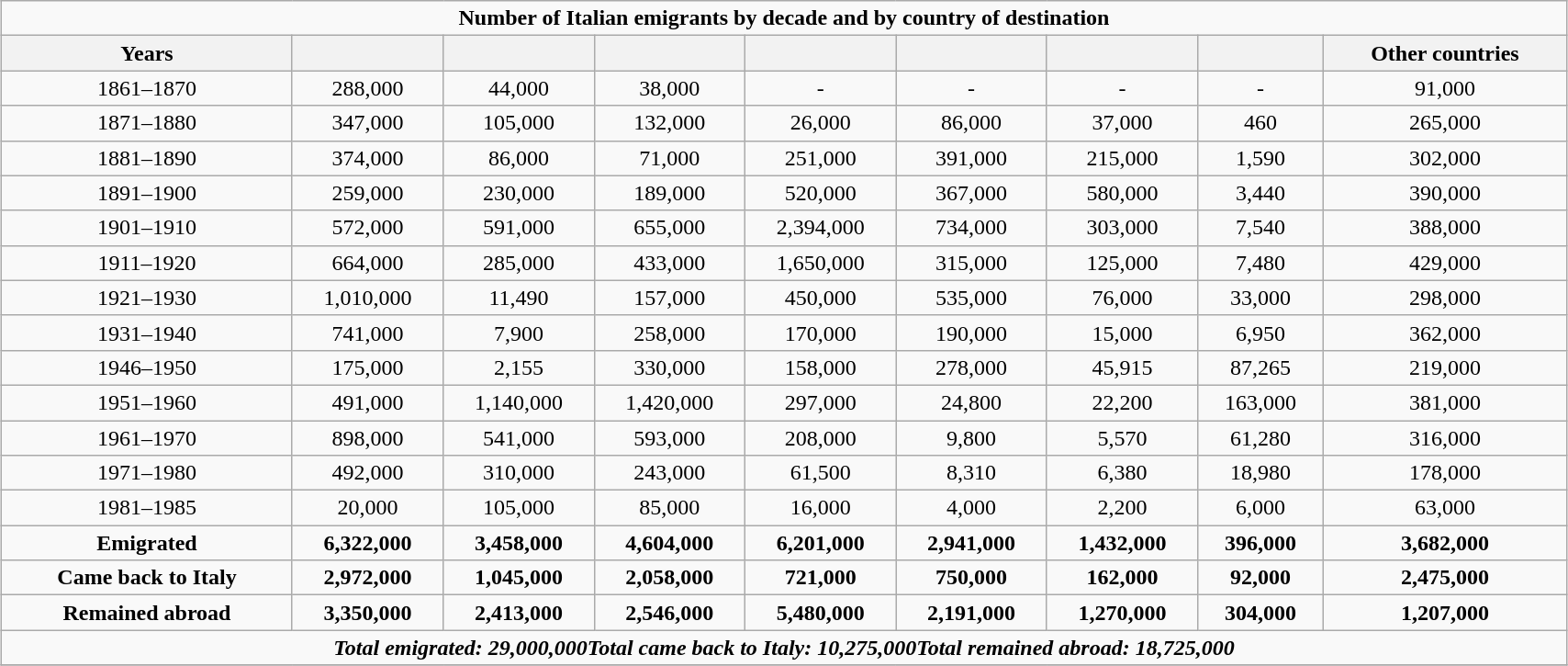<table class="wikitable" style="text-align: center; width:90%; margin:auto; clear:both">
<tr>
<td colspan="9"><strong>Number of Italian emigrants by decade and by country of destination</strong></td>
</tr>
<tr>
<th>Years</th>
<th></th>
<th></th>
<th></th>
<th><br></th>
<th></th>
<th></th>
<th></th>
<th>Other countries</th>
</tr>
<tr>
<td>1861–1870</td>
<td>288,000</td>
<td>44,000</td>
<td>38,000</td>
<td>-</td>
<td>-</td>
<td>-</td>
<td>-</td>
<td>91,000</td>
</tr>
<tr>
<td>1871–1880</td>
<td>347,000</td>
<td>105,000</td>
<td>132,000</td>
<td>26,000</td>
<td>86,000</td>
<td>37,000</td>
<td>460</td>
<td>265,000</td>
</tr>
<tr>
<td>1881–1890</td>
<td>374,000</td>
<td>86,000</td>
<td>71,000</td>
<td>251,000</td>
<td>391,000</td>
<td>215,000</td>
<td>1,590</td>
<td>302,000</td>
</tr>
<tr>
<td>1891–1900</td>
<td>259,000</td>
<td>230,000</td>
<td>189,000</td>
<td>520,000</td>
<td>367,000</td>
<td>580,000</td>
<td>3,440</td>
<td>390,000</td>
</tr>
<tr>
<td>1901–1910</td>
<td>572,000</td>
<td>591,000</td>
<td>655,000</td>
<td>2,394,000</td>
<td>734,000</td>
<td>303,000</td>
<td>7,540</td>
<td>388,000</td>
</tr>
<tr>
<td>1911–1920</td>
<td>664,000</td>
<td>285,000</td>
<td>433,000</td>
<td>1,650,000</td>
<td>315,000</td>
<td>125,000</td>
<td>7,480</td>
<td>429,000</td>
</tr>
<tr>
<td>1921–1930</td>
<td>1,010,000</td>
<td>11,490</td>
<td>157,000</td>
<td>450,000</td>
<td>535,000</td>
<td>76,000</td>
<td>33,000</td>
<td>298,000</td>
</tr>
<tr>
<td>1931–1940</td>
<td>741,000</td>
<td>7,900</td>
<td>258,000</td>
<td>170,000</td>
<td>190,000</td>
<td>15,000</td>
<td>6,950</td>
<td>362,000</td>
</tr>
<tr>
<td>1946–1950</td>
<td>175,000</td>
<td>2,155</td>
<td>330,000</td>
<td>158,000</td>
<td>278,000</td>
<td>45,915</td>
<td>87,265</td>
<td>219,000</td>
</tr>
<tr>
<td>1951–1960</td>
<td>491,000</td>
<td>1,140,000</td>
<td>1,420,000</td>
<td>297,000</td>
<td>24,800</td>
<td>22,200</td>
<td>163,000</td>
<td>381,000</td>
</tr>
<tr>
<td>1961–1970</td>
<td>898,000</td>
<td>541,000</td>
<td>593,000</td>
<td>208,000</td>
<td>9,800</td>
<td>5,570</td>
<td>61,280</td>
<td>316,000</td>
</tr>
<tr>
<td>1971–1980</td>
<td>492,000</td>
<td>310,000</td>
<td>243,000</td>
<td>61,500</td>
<td>8,310</td>
<td>6,380</td>
<td>18,980</td>
<td>178,000</td>
</tr>
<tr>
<td>1981–1985</td>
<td>20,000</td>
<td>105,000</td>
<td>85,000</td>
<td>16,000</td>
<td>4,000</td>
<td>2,200</td>
<td>6,000</td>
<td>63,000</td>
</tr>
<tr>
<td><strong>Emigrated</strong></td>
<td><strong>6,322,000</strong></td>
<td><strong>3,458,000</strong></td>
<td><strong>4,604,000</strong></td>
<td><strong>6,201,000</strong></td>
<td><strong>2,941,000</strong></td>
<td><strong>1,432,000</strong></td>
<td><strong>396,000</strong></td>
<td><strong>3,682,000</strong></td>
</tr>
<tr>
<td><strong>Came back to Italy</strong></td>
<td><strong>2,972,000</strong></td>
<td><strong>1,045,000</strong></td>
<td><strong>2,058,000</strong></td>
<td><strong>721,000</strong></td>
<td><strong>750,000</strong></td>
<td><strong>162,000</strong></td>
<td><strong>92,000</strong></td>
<td><strong>2,475,000</strong></td>
</tr>
<tr>
<td><strong>Remained abroad</strong></td>
<td><strong>3,350,000</strong></td>
<td><strong>2,413,000</strong></td>
<td><strong>2,546,000</strong></td>
<td><strong>5,480,000</strong></td>
<td><strong>2,191,000</strong></td>
<td><strong>1,270,000</strong></td>
<td><strong>304,000</strong></td>
<td><strong>1,207,000</strong></td>
</tr>
<tr>
<td colspan="9"><strong><em>Total emigrated: 29,000,000</em></strong><strong><em>Total came back to Italy: 10,275,000</em></strong><strong><em>Total remained abroad: 18,725,000</em></strong></td>
</tr>
<tr>
</tr>
</table>
